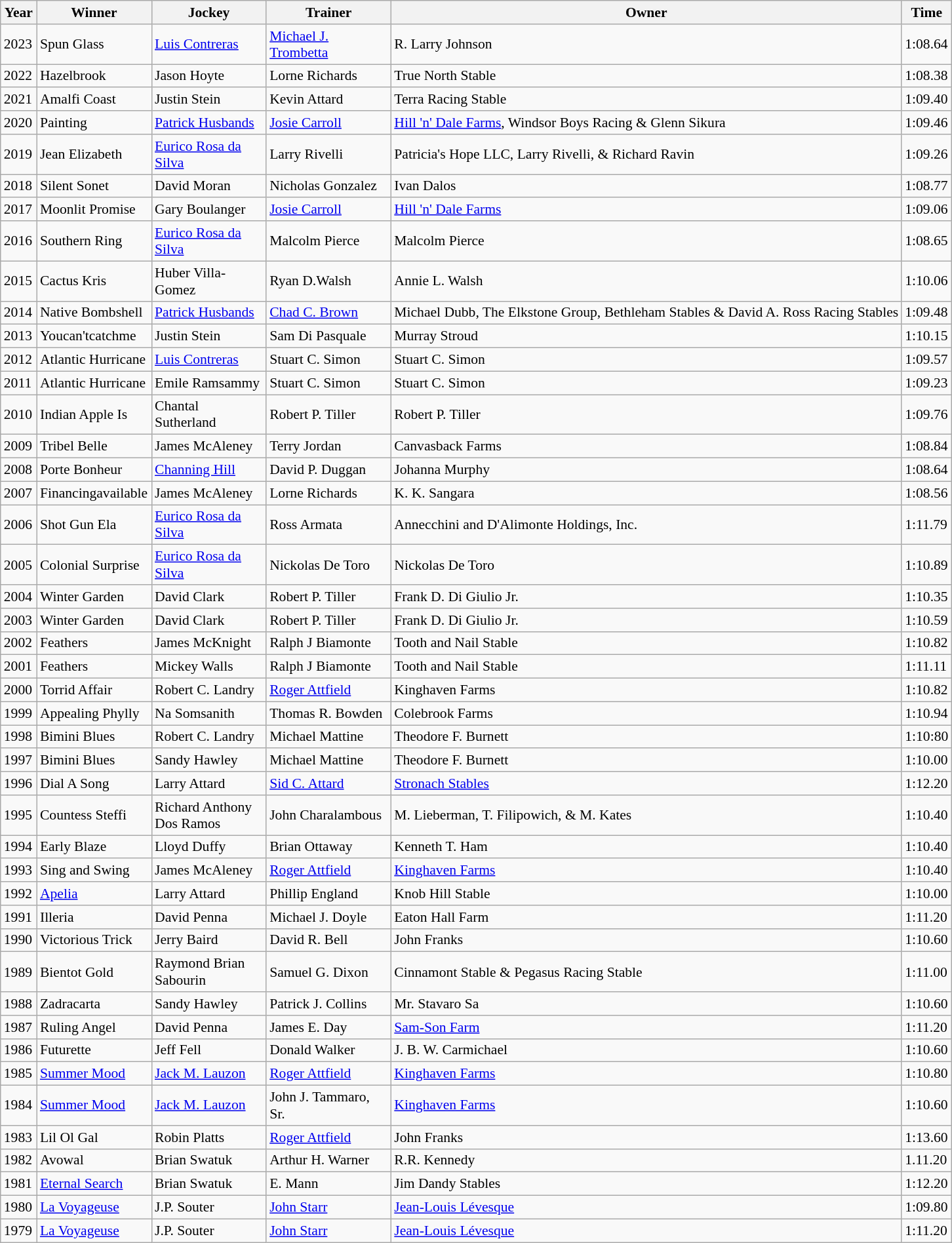<table class="wikitable sortable" style="font-size:90%">
<tr>
<th style="width:30px">Year</th>
<th style="width:110px">Winner</th>
<th style="width:110px">Jockey</th>
<th style="width:120px">Trainer</th>
<th>Owner</th>
<th style="width:25px">Time</th>
</tr>
<tr>
<td>2023</td>
<td>Spun Glass</td>
<td><a href='#'>Luis Contreras</a></td>
<td><a href='#'>Michael J. Trombetta</a></td>
<td>R. Larry Johnson</td>
<td>1:08.64</td>
</tr>
<tr>
<td>2022</td>
<td>Hazelbrook</td>
<td>Jason Hoyte</td>
<td>Lorne Richards</td>
<td>True North Stable</td>
<td>1:08.38</td>
</tr>
<tr>
<td>2021</td>
<td>Amalfi Coast</td>
<td>Justin Stein</td>
<td>Kevin Attard</td>
<td>Terra Racing Stable</td>
<td>1:09.40</td>
</tr>
<tr>
<td>2020</td>
<td>Painting</td>
<td><a href='#'>Patrick Husbands</a></td>
<td><a href='#'>Josie Carroll</a></td>
<td><a href='#'>Hill 'n' Dale Farms</a>, Windsor Boys Racing & Glenn Sikura</td>
<td>1:09.46</td>
</tr>
<tr>
<td>2019</td>
<td>Jean Elizabeth</td>
<td><a href='#'>Eurico Rosa da Silva</a></td>
<td>Larry Rivelli</td>
<td>Patricia's Hope LLC, Larry Rivelli, & Richard Ravin</td>
<td>1:09.26</td>
</tr>
<tr>
<td>2018</td>
<td>Silent Sonet</td>
<td>David Moran</td>
<td>Nicholas Gonzalez</td>
<td>Ivan Dalos</td>
<td>1:08.77</td>
</tr>
<tr>
<td>2017</td>
<td>Moonlit Promise</td>
<td>Gary Boulanger</td>
<td><a href='#'>Josie Carroll</a></td>
<td><a href='#'>Hill 'n' Dale Farms</a></td>
<td>1:09.06</td>
</tr>
<tr>
<td>2016</td>
<td>Southern Ring</td>
<td><a href='#'>Eurico Rosa da Silva</a></td>
<td>Malcolm Pierce</td>
<td>Malcolm Pierce</td>
<td>1:08.65</td>
</tr>
<tr>
<td>2015</td>
<td>Cactus Kris</td>
<td>Huber Villa-Gomez</td>
<td>Ryan D.Walsh</td>
<td>Annie L. Walsh</td>
<td>1:10.06</td>
</tr>
<tr>
<td>2014</td>
<td>Native Bombshell</td>
<td><a href='#'>Patrick Husbands</a></td>
<td><a href='#'>Chad C. Brown</a></td>
<td>Michael Dubb, The Elkstone Group, Bethleham Stables & David A. Ross Racing Stables</td>
<td>1:09.48</td>
</tr>
<tr>
<td>2013</td>
<td>Youcan'tcatchme</td>
<td>Justin Stein</td>
<td>Sam Di Pasquale</td>
<td>Murray Stroud</td>
<td>1:10.15</td>
</tr>
<tr>
<td>2012</td>
<td>Atlantic Hurricane</td>
<td><a href='#'>Luis Contreras</a></td>
<td>Stuart C. Simon</td>
<td>Stuart C. Simon</td>
<td>1:09.57</td>
</tr>
<tr>
<td>2011</td>
<td>Atlantic Hurricane</td>
<td>Emile Ramsammy</td>
<td>Stuart C. Simon</td>
<td>Stuart C. Simon</td>
<td>1:09.23</td>
</tr>
<tr>
<td>2010</td>
<td>Indian Apple Is</td>
<td>Chantal Sutherland</td>
<td>Robert P. Tiller</td>
<td>Robert P. Tiller</td>
<td>1:09.76</td>
</tr>
<tr>
<td>2009</td>
<td>Tribel Belle</td>
<td>James McAleney</td>
<td>Terry Jordan</td>
<td>Canvasback Farms</td>
<td>1:08.84</td>
</tr>
<tr>
<td>2008</td>
<td>Porte Bonheur</td>
<td><a href='#'>Channing Hill</a></td>
<td>David P. Duggan</td>
<td>Johanna Murphy</td>
<td>1:08.64</td>
</tr>
<tr>
<td>2007</td>
<td>Financingavailable</td>
<td>James McAleney</td>
<td>Lorne Richards</td>
<td>K. K. Sangara</td>
<td>1:08.56</td>
</tr>
<tr>
<td>2006</td>
<td>Shot Gun Ela</td>
<td><a href='#'>Eurico Rosa da Silva</a></td>
<td>Ross Armata</td>
<td>Annecchini and D'Alimonte Holdings, Inc.</td>
<td>1:11.79</td>
</tr>
<tr>
<td>2005</td>
<td>Colonial Surprise</td>
<td><a href='#'>Eurico Rosa da Silva</a></td>
<td>Nickolas De Toro</td>
<td>Nickolas De Toro</td>
<td>1:10.89</td>
</tr>
<tr>
<td>2004</td>
<td>Winter Garden</td>
<td>David Clark</td>
<td>Robert P. Tiller</td>
<td>Frank D. Di Giulio Jr.</td>
<td>1:10.35</td>
</tr>
<tr>
<td>2003</td>
<td>Winter Garden</td>
<td>David Clark</td>
<td>Robert P. Tiller</td>
<td>Frank D. Di Giulio Jr.</td>
<td>1:10.59</td>
</tr>
<tr>
<td>2002</td>
<td>Feathers</td>
<td>James McKnight</td>
<td>Ralph J Biamonte</td>
<td>Tooth and Nail Stable</td>
<td>1:10.82</td>
</tr>
<tr>
<td>2001</td>
<td>Feathers</td>
<td>Mickey Walls</td>
<td>Ralph J Biamonte</td>
<td>Tooth and Nail Stable</td>
<td>1:11.11</td>
</tr>
<tr>
<td>2000</td>
<td>Torrid Affair</td>
<td>Robert C. Landry</td>
<td><a href='#'>Roger Attfield</a></td>
<td>Kinghaven Farms</td>
<td>1:10.82</td>
</tr>
<tr>
<td>1999</td>
<td>Appealing Phylly</td>
<td>Na Somsanith</td>
<td>Thomas R. Bowden</td>
<td>Colebrook Farms</td>
<td>1:10.94</td>
</tr>
<tr>
<td>1998</td>
<td>Bimini Blues</td>
<td>Robert C. Landry</td>
<td>Michael Mattine</td>
<td>Theodore F. Burnett</td>
<td>1:10:80</td>
</tr>
<tr>
<td>1997</td>
<td>Bimini Blues</td>
<td>Sandy Hawley</td>
<td>Michael Mattine</td>
<td>Theodore F. Burnett</td>
<td>1:10.00</td>
</tr>
<tr>
<td>1996</td>
<td>Dial A Song</td>
<td>Larry Attard</td>
<td><a href='#'>Sid C. Attard</a></td>
<td><a href='#'>Stronach Stables</a></td>
<td>1:12.20</td>
</tr>
<tr>
<td>1995</td>
<td>Countess Steffi</td>
<td>Richard Anthony Dos Ramos</td>
<td>John Charalambous</td>
<td>M. Lieberman, T. Filipowich, & M. Kates</td>
<td>1:10.40</td>
</tr>
<tr>
<td>1994</td>
<td>Early Blaze</td>
<td>Lloyd Duffy</td>
<td>Brian Ottaway</td>
<td>Kenneth T. Ham</td>
<td>1:10.40</td>
</tr>
<tr>
<td>1993</td>
<td>Sing and Swing</td>
<td>James McAleney</td>
<td><a href='#'>Roger Attfield</a></td>
<td><a href='#'>Kinghaven Farms</a></td>
<td>1:10.40</td>
</tr>
<tr>
<td>1992</td>
<td><a href='#'>Apelia</a></td>
<td>Larry Attard</td>
<td>Phillip England</td>
<td>Knob Hill Stable</td>
<td>1:10.00</td>
</tr>
<tr>
<td>1991</td>
<td>Illeria</td>
<td>David Penna</td>
<td>Michael J. Doyle</td>
<td>Eaton Hall Farm</td>
<td>1:11.20</td>
</tr>
<tr>
<td>1990</td>
<td>Victorious Trick</td>
<td>Jerry Baird</td>
<td>David R. Bell</td>
<td>John Franks</td>
<td>1:10.60</td>
</tr>
<tr>
<td>1989</td>
<td>Bientot Gold</td>
<td>Raymond Brian Sabourin</td>
<td>Samuel G. Dixon</td>
<td>Cinnamont Stable & Pegasus Racing Stable</td>
<td>1:11.00</td>
</tr>
<tr>
<td>1988</td>
<td>Zadracarta</td>
<td>Sandy Hawley</td>
<td>Patrick J. Collins</td>
<td>Mr. Stavaro Sa</td>
<td>1:10.60</td>
</tr>
<tr>
<td>1987</td>
<td>Ruling Angel</td>
<td>David Penna</td>
<td>James E. Day</td>
<td><a href='#'>Sam-Son Farm</a></td>
<td>1:11.20</td>
</tr>
<tr>
<td>1986</td>
<td>Futurette</td>
<td>Jeff Fell</td>
<td>Donald Walker</td>
<td>J. B. W. Carmichael</td>
<td>1:10.60</td>
</tr>
<tr>
<td>1985</td>
<td><a href='#'>Summer Mood</a></td>
<td><a href='#'>Jack M. Lauzon</a></td>
<td><a href='#'>Roger Attfield</a></td>
<td><a href='#'>Kinghaven Farms</a></td>
<td>1:10.80</td>
</tr>
<tr>
<td>1984</td>
<td><a href='#'>Summer Mood</a></td>
<td><a href='#'>Jack M. Lauzon</a></td>
<td>John J. Tammaro, Sr.</td>
<td><a href='#'>Kinghaven Farms</a></td>
<td>1:10.60</td>
</tr>
<tr>
<td>1983</td>
<td>Lil Ol Gal</td>
<td>Robin Platts</td>
<td><a href='#'>Roger Attfield</a></td>
<td>John Franks</td>
<td>1:13.60</td>
</tr>
<tr>
<td>1982</td>
<td>Avowal</td>
<td>Brian Swatuk</td>
<td>Arthur H. Warner</td>
<td>R.R. Kennedy</td>
<td>1.11.20</td>
</tr>
<tr>
<td>1981</td>
<td><a href='#'>Eternal Search</a></td>
<td>Brian Swatuk</td>
<td>E. Mann</td>
<td>Jim Dandy Stables</td>
<td>1:12.20</td>
</tr>
<tr>
<td>1980</td>
<td><a href='#'>La Voyageuse</a></td>
<td>J.P. Souter</td>
<td><a href='#'>John Starr</a></td>
<td><a href='#'>Jean-Louis Lévesque</a></td>
<td>1:09.80</td>
</tr>
<tr>
<td>1979</td>
<td><a href='#'>La Voyageuse</a></td>
<td>J.P. Souter</td>
<td><a href='#'>John Starr</a></td>
<td><a href='#'>Jean-Louis Lévesque</a></td>
<td>1:11.20</td>
</tr>
</table>
